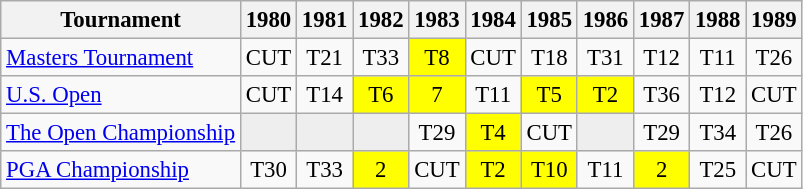<table class="wikitable" style="font-size:95%;text-align:center;">
<tr>
<th>Tournament</th>
<th>1980</th>
<th>1981</th>
<th>1982</th>
<th>1983</th>
<th>1984</th>
<th>1985</th>
<th>1986</th>
<th>1987</th>
<th>1988</th>
<th>1989</th>
</tr>
<tr>
<td align=left><a href='#'>Masters Tournament</a></td>
<td>CUT</td>
<td>T21</td>
<td>T33</td>
<td style="background:yellow;">T8</td>
<td>CUT</td>
<td>T18</td>
<td>T31</td>
<td>T12</td>
<td>T11</td>
<td>T26</td>
</tr>
<tr>
<td align=left><a href='#'>U.S. Open</a></td>
<td>CUT</td>
<td>T14</td>
<td style="background:yellow;">T6</td>
<td style="background:yellow;">7</td>
<td>T11</td>
<td style="background:yellow;">T5</td>
<td style="background:yellow;">T2</td>
<td>T36</td>
<td>T12</td>
<td>CUT</td>
</tr>
<tr>
<td align=left><a href='#'>The Open Championship</a></td>
<td style="background:#eeeeee;"></td>
<td style="background:#eeeeee;"></td>
<td style="background:#eeeeee;"></td>
<td>T29</td>
<td style="background:yellow;">T4</td>
<td>CUT</td>
<td style="background:#eeeeee;"></td>
<td>T29</td>
<td>T34</td>
<td>T26</td>
</tr>
<tr>
<td align=left><a href='#'>PGA Championship</a></td>
<td>T30</td>
<td>T33</td>
<td style="background:yellow;">2</td>
<td>CUT</td>
<td style="background:yellow;">T2</td>
<td style="background:yellow;">T10</td>
<td>T11</td>
<td style="background:yellow;">2</td>
<td>T25</td>
<td>CUT</td>
</tr>
</table>
